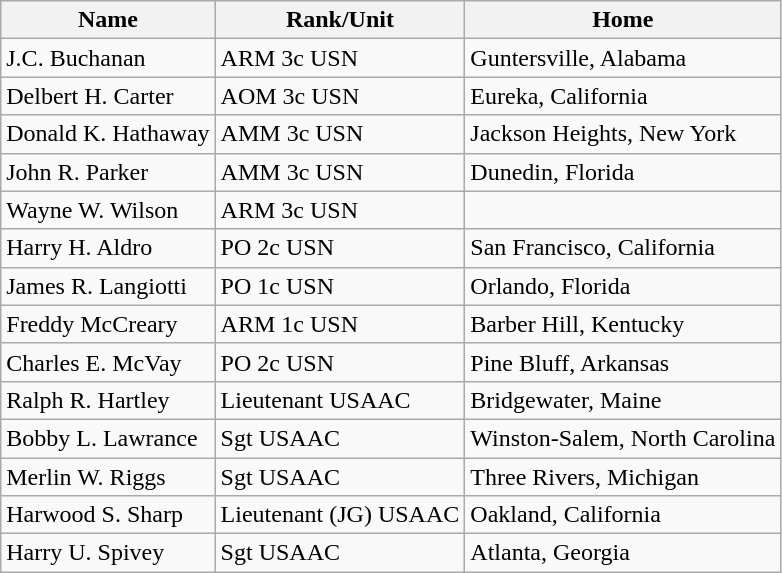<table class="wikitable">
<tr>
<th>Name</th>
<th>Rank/Unit</th>
<th>Home</th>
</tr>
<tr>
<td>J.C. Buchanan</td>
<td>ARM 3c USN</td>
<td>Guntersville, Alabama</td>
</tr>
<tr>
<td>Delbert H. Carter</td>
<td>AOM 3c USN</td>
<td>Eureka, California</td>
</tr>
<tr>
<td>Donald K. Hathaway</td>
<td>AMM 3c USN</td>
<td>Jackson Heights, New York</td>
</tr>
<tr>
<td>John R. Parker</td>
<td>AMM 3c USN</td>
<td>Dunedin, Florida</td>
</tr>
<tr>
<td>Wayne W. Wilson</td>
<td>ARM 3c USN</td>
<td></td>
</tr>
<tr>
<td>Harry H. Aldro</td>
<td>PO 2c USN</td>
<td>San Francisco, California</td>
</tr>
<tr>
<td>James R. Langiotti</td>
<td>PO 1c USN</td>
<td>Orlando, Florida</td>
</tr>
<tr>
<td>Freddy McCreary</td>
<td>ARM 1c USN</td>
<td>Barber Hill, Kentucky</td>
</tr>
<tr>
<td>Charles E. McVay</td>
<td>PO 2c USN</td>
<td>Pine Bluff, Arkansas</td>
</tr>
<tr>
<td>Ralph R. Hartley</td>
<td>Lieutenant USAAC</td>
<td>Bridgewater, Maine</td>
</tr>
<tr>
<td>Bobby L. Lawrance</td>
<td>Sgt USAAC</td>
<td>Winston-Salem, North Carolina</td>
</tr>
<tr>
<td>Merlin W. Riggs</td>
<td>Sgt USAAC</td>
<td>Three Rivers, Michigan</td>
</tr>
<tr>
<td>Harwood S. Sharp</td>
<td>Lieutenant (JG) USAAC</td>
<td>Oakland, California</td>
</tr>
<tr>
<td>Harry U. Spivey</td>
<td>Sgt USAAC</td>
<td>Atlanta, Georgia</td>
</tr>
</table>
